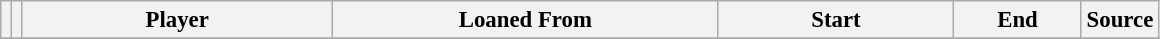<table class="wikitable plainrowheaders sortable" style="font-size:95%">
<tr>
<th></th>
<th></th>
<th scope="col" style="width:200px;"><strong>Player</strong></th>
<th scope="col" style="width:250px;"><strong>Loaned From</strong></th>
<th scope="col" style="width:150px;"><strong>Start</strong></th>
<th scope="col" style="width:78px;"><strong>End</strong></th>
<th><strong>Source</strong></th>
</tr>
<tr>
</tr>
</table>
